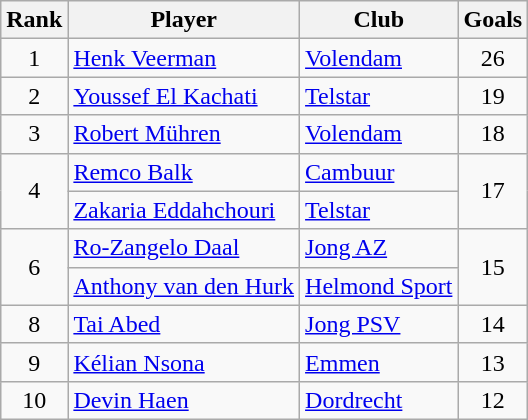<table class="wikitable" style="text-align:center;">
<tr>
<th>Rank</th>
<th>Player</th>
<th>Club</th>
<th>Goals</th>
</tr>
<tr>
<td>1</td>
<td align="left"> <a href='#'>Henk Veerman</a></td>
<td align="left"><a href='#'>Volendam</a></td>
<td>26</td>
</tr>
<tr>
<td>2</td>
<td align="left"> <a href='#'>Youssef El Kachati</a></td>
<td align="left"><a href='#'>Telstar</a></td>
<td>19</td>
</tr>
<tr>
<td>3</td>
<td align="left"> <a href='#'>Robert Mühren</a></td>
<td align="left"><a href='#'>Volendam</a></td>
<td>18</td>
</tr>
<tr>
<td rowspan="2">4</td>
<td align="left"> <a href='#'>Remco Balk</a></td>
<td align="left"><a href='#'>Cambuur</a></td>
<td rowspan="2">17</td>
</tr>
<tr>
<td align="left"> <a href='#'>Zakaria Eddahchouri</a></td>
<td align="left"><a href='#'>Telstar</a></td>
</tr>
<tr>
<td rowspan="2">6</td>
<td align="left"> <a href='#'>Ro-Zangelo Daal</a></td>
<td align="left"><a href='#'>Jong AZ</a></td>
<td rowspan="2">15</td>
</tr>
<tr>
<td align="left"> <a href='#'>Anthony van den Hurk</a></td>
<td align="left"><a href='#'>Helmond Sport</a></td>
</tr>
<tr>
<td>8</td>
<td align="left"> <a href='#'>Tai Abed</a></td>
<td align="left"><a href='#'>Jong PSV</a></td>
<td>14</td>
</tr>
<tr>
<td>9</td>
<td align="left"> <a href='#'>Kélian Nsona</a></td>
<td align="left"><a href='#'>Emmen</a></td>
<td>13</td>
</tr>
<tr>
<td>10</td>
<td align="left"> <a href='#'>Devin Haen</a></td>
<td align="left"><a href='#'>Dordrecht</a></td>
<td>12</td>
</tr>
</table>
